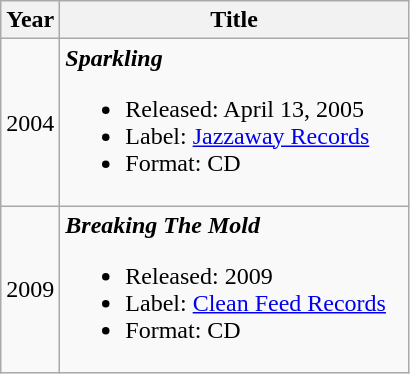<table class="wikitable">
<tr>
<th>Year</th>
<th style="width:225px;">Title</th>
</tr>
<tr>
<td>2004</td>
<td><strong><em>Sparkling</em></strong><br><ul><li>Released: April 13, 2005</li><li>Label: <a href='#'>Jazzaway Records</a> </li><li>Format: CD</li></ul></td>
</tr>
<tr>
<td>2009</td>
<td><strong><em>Breaking The Mold</em></strong><br><ul><li>Released: 2009</li><li>Label: <a href='#'>Clean Feed Records</a> </li><li>Format: CD</li></ul></td>
</tr>
</table>
